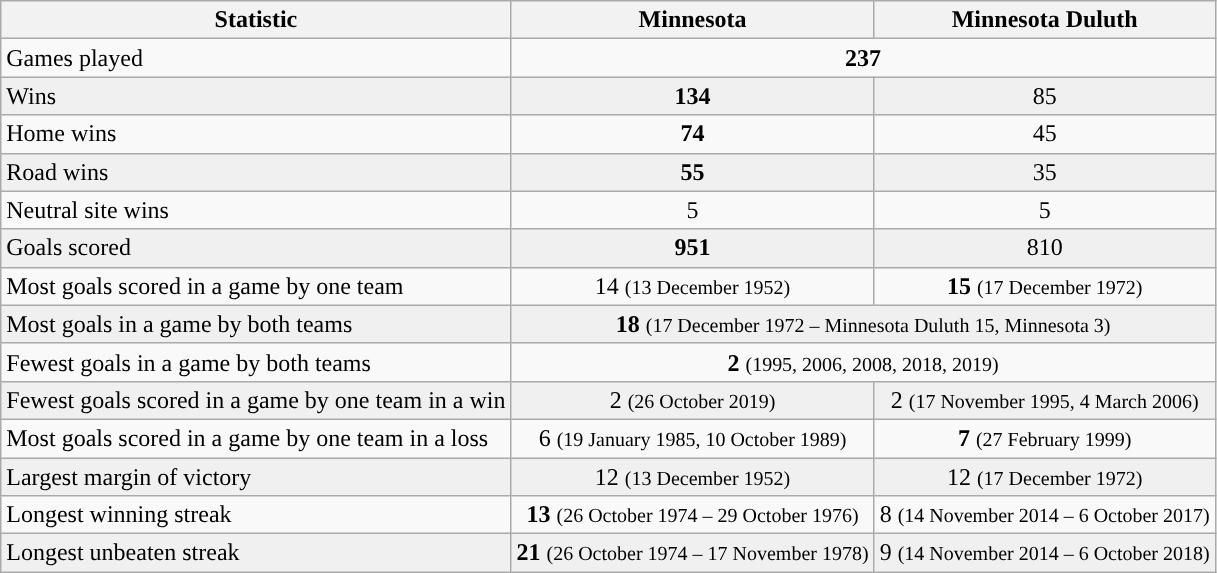<table class="wikitable">
<tr>
<th>Statistic</th>
<th>Minnesota</th>
<th>Minnesota Duluth</th>
</tr>
<tr>
<td>Games played</td>
<td align=center colspan=2><strong>237</strong></td>
</tr>
<tr bgcolor=f0f0f0>
<td>Wins</td>
<td align=center><strong>134</strong></td>
<td align=center>85</td>
</tr>
<tr>
<td>Home wins</td>
<td align=center><strong>74</strong></td>
<td align=center>45</td>
</tr>
<tr bgcolor=f0f0f0>
<td>Road wins</td>
<td align=center><strong>55</strong></td>
<td align=center>35</td>
</tr>
<tr>
<td>Neutral site wins</td>
<td align=center>5</td>
<td align=center>5</td>
</tr>
<tr bgcolor=f0f0f0>
<td>Goals scored</td>
<td align=center><strong>951</strong></td>
<td align=center>810</td>
</tr>
<tr>
<td>Most goals scored in a game by one team</td>
<td align=center>14 <small>(13 December 1952)</small></td>
<td align=center><strong>15</strong> <small>(17 December 1972)</small></td>
</tr>
<tr bgcolor=f0f0f0>
<td>Most goals in a game by both teams</td>
<td align=center colspan=2><strong>18</strong> <small>(17 December 1972 – Minnesota Duluth 15, Minnesota 3)</small></td>
</tr>
<tr>
<td>Fewest goals in a game by both teams</td>
<td align=center colspan=2><strong>2</strong> <small>(1995, 2006, 2008, 2018, 2019)</small></td>
</tr>
<tr bgcolor=f0f0f0>
<td>Fewest goals scored in a game by one team in a win</td>
<td align=center>2 <small>(26 October 2019)</small></td>
<td align=center>2 <small>(17 November 1995, 4 March 2006)</small></td>
</tr>
<tr>
<td>Most goals scored in a game by one team in a loss</td>
<td align=center>6 <small>(19 January 1985, 10 October 1989)</small></td>
<td align=center><strong>7</strong> <small>(27 February 1999)</small></td>
</tr>
<tr bgcolor=f0f0f0>
<td>Largest margin of victory</td>
<td align=center>12 <small>(13 December 1952)</small></td>
<td align=center>12 <small>(17 December 1972)</small></td>
</tr>
<tr>
<td>Longest winning streak</td>
<td align=center><strong>13</strong> <small>(26 October 1974 – 29 October 1976)</small></td>
<td align=center>8 <small>(14 November 2014 – 6 October 2017)</small></td>
</tr>
<tr bgcolor=f0f0f0>
<td>Longest unbeaten streak</td>
<td align=center><strong>21</strong> <small>(26 October 1974 – 17 November 1978)</small></td>
<td align=center>9 <small>(14 November 2014 – 6 October 2018)</small></td>
</tr>
</table>
